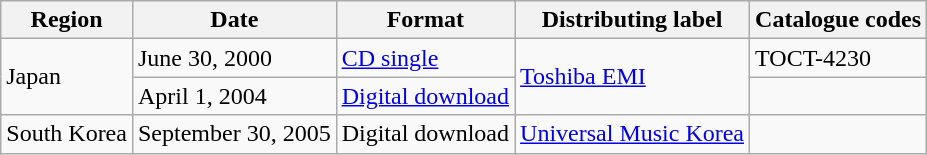<table class="wikitable">
<tr>
<th>Region</th>
<th>Date</th>
<th>Format</th>
<th>Distributing label</th>
<th>Catalogue codes</th>
</tr>
<tr>
<td rowspan="2">Japan</td>
<td>June 30, 2000</td>
<td><a href='#'>CD single</a></td>
<td rowspan="2"><a href='#'>Toshiba EMI</a></td>
<td>TOCT-4230</td>
</tr>
<tr>
<td>April 1, 2004</td>
<td><a href='#'>Digital download</a></td>
<td></td>
</tr>
<tr>
<td>South Korea</td>
<td>September 30, 2005</td>
<td>Digital download</td>
<td><a href='#'>Universal Music Korea</a></td>
<td></td>
</tr>
</table>
